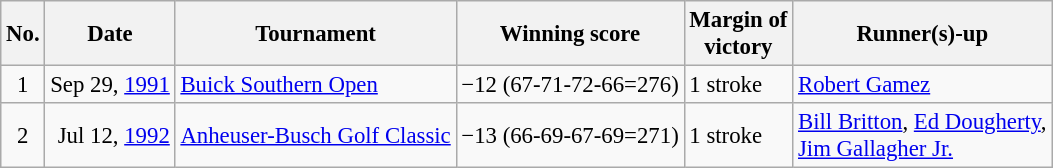<table class="wikitable" style="font-size:95%;">
<tr>
<th>No.</th>
<th>Date</th>
<th>Tournament</th>
<th>Winning score</th>
<th>Margin of<br>victory</th>
<th>Runner(s)-up</th>
</tr>
<tr>
<td align=center>1</td>
<td align=right>Sep 29, <a href='#'>1991</a></td>
<td><a href='#'>Buick Southern Open</a></td>
<td>−12 (67-71-72-66=276)</td>
<td>1 stroke</td>
<td> <a href='#'>Robert Gamez</a></td>
</tr>
<tr>
<td align=center>2</td>
<td align=right>Jul 12, <a href='#'>1992</a></td>
<td><a href='#'>Anheuser-Busch Golf Classic</a></td>
<td>−13 (66-69-67-69=271)</td>
<td>1 stroke</td>
<td> <a href='#'>Bill Britton</a>,  <a href='#'>Ed Dougherty</a>,<br> <a href='#'>Jim Gallagher Jr.</a></td>
</tr>
</table>
